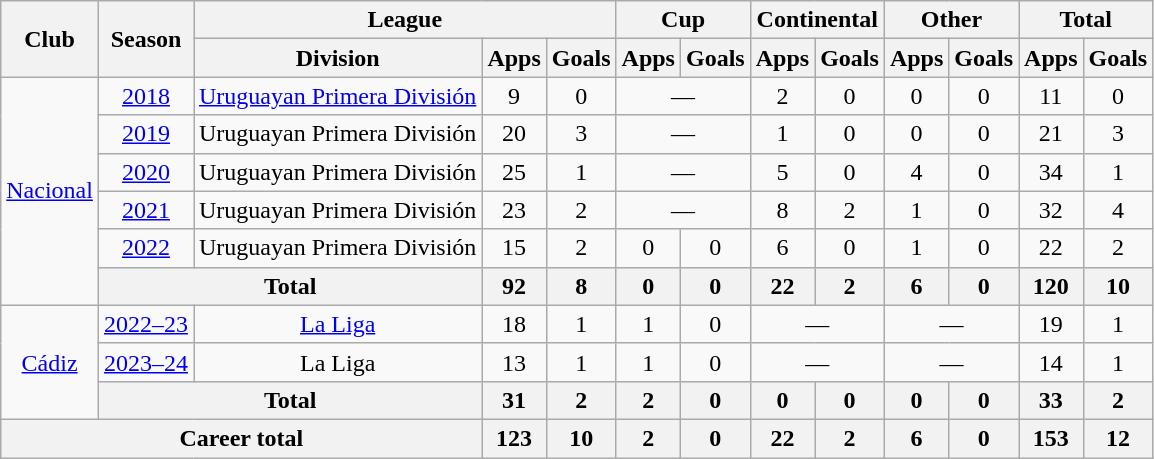<table class="wikitable" Style="text-align: center">
<tr>
<th rowspan="2">Club</th>
<th rowspan="2">Season</th>
<th colspan="3">League</th>
<th colspan="2">Cup</th>
<th colspan="2">Continental</th>
<th colspan="2">Other</th>
<th colspan="2">Total</th>
</tr>
<tr>
<th>Division</th>
<th>Apps</th>
<th>Goals</th>
<th>Apps</th>
<th>Goals</th>
<th>Apps</th>
<th>Goals</th>
<th>Apps</th>
<th>Goals</th>
<th>Apps</th>
<th>Goals</th>
</tr>
<tr>
<td rowspan="6"><a href='#'>Nacional</a></td>
<td><a href='#'>2018</a></td>
<td><a href='#'>Uruguayan Primera División</a></td>
<td>9</td>
<td>0</td>
<td colspan="2">—</td>
<td>2</td>
<td>0</td>
<td>0</td>
<td>0</td>
<td>11</td>
<td>0</td>
</tr>
<tr>
<td><a href='#'>2019</a></td>
<td>Uruguayan Primera División</td>
<td>20</td>
<td>3</td>
<td colspan="2">—</td>
<td>1</td>
<td>0</td>
<td>0</td>
<td>0</td>
<td>21</td>
<td>3</td>
</tr>
<tr>
<td><a href='#'>2020</a></td>
<td>Uruguayan Primera División</td>
<td>25</td>
<td>1</td>
<td colspan="2">—</td>
<td>5</td>
<td>0</td>
<td>4</td>
<td>0</td>
<td>34</td>
<td>1</td>
</tr>
<tr>
<td><a href='#'>2021</a></td>
<td>Uruguayan Primera División</td>
<td>23</td>
<td>2</td>
<td colspan="2">—</td>
<td>8</td>
<td>2</td>
<td>1</td>
<td>0</td>
<td>32</td>
<td>4</td>
</tr>
<tr>
<td><a href='#'>2022</a></td>
<td>Uruguayan Primera División</td>
<td>15</td>
<td>2</td>
<td>0</td>
<td>0</td>
<td>6</td>
<td>0</td>
<td>1</td>
<td>0</td>
<td>22</td>
<td>2</td>
</tr>
<tr>
<th colspan="2">Total</th>
<th>92</th>
<th>8</th>
<th>0</th>
<th>0</th>
<th>22</th>
<th>2</th>
<th>6</th>
<th>0</th>
<th>120</th>
<th>10</th>
</tr>
<tr>
<td rowspan="3"><a href='#'>Cádiz</a></td>
<td><a href='#'>2022–23</a></td>
<td><a href='#'>La Liga</a></td>
<td>18</td>
<td>1</td>
<td>1</td>
<td>0</td>
<td colspan="2">—</td>
<td colspan="2">—</td>
<td>19</td>
<td>1</td>
</tr>
<tr>
<td><a href='#'>2023–24</a></td>
<td>La Liga</td>
<td>13</td>
<td>1</td>
<td>1</td>
<td>0</td>
<td colspan="2">—</td>
<td colspan="2">—</td>
<td>14</td>
<td>1</td>
</tr>
<tr>
<th colspan="2">Total</th>
<th>31</th>
<th>2</th>
<th>2</th>
<th>0</th>
<th>0</th>
<th>0</th>
<th>0</th>
<th>0</th>
<th>33</th>
<th>2</th>
</tr>
<tr>
<th colspan="3">Career total</th>
<th>123</th>
<th>10</th>
<th>2</th>
<th>0</th>
<th>22</th>
<th>2</th>
<th>6</th>
<th>0</th>
<th>153</th>
<th>12</th>
</tr>
</table>
